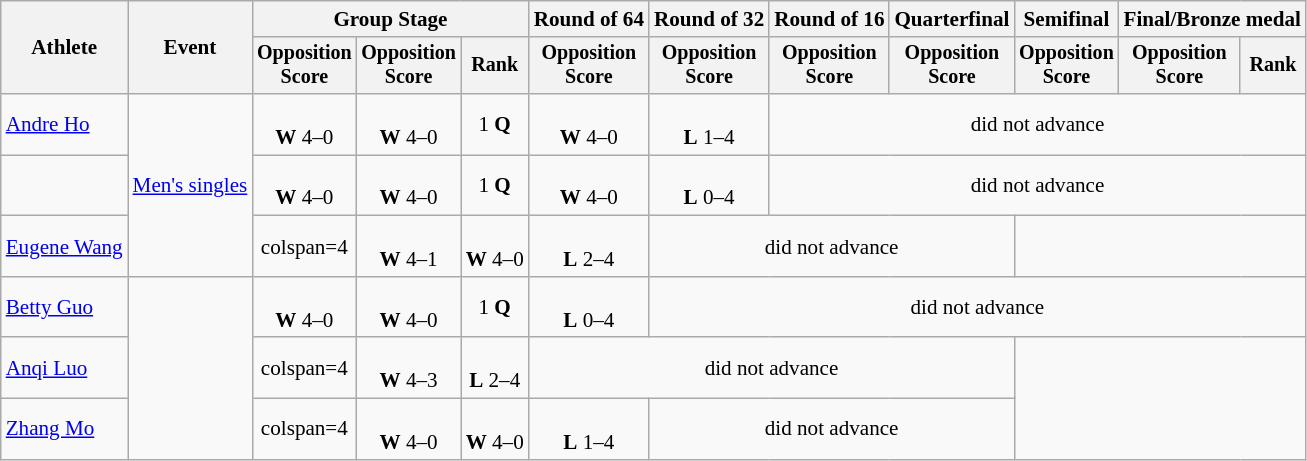<table class="wikitable" style="font-size:88%">
<tr>
<th rowspan=2>Athlete</th>
<th rowspan=2>Event</th>
<th colspan=3>Group Stage</th>
<th>Round of 64</th>
<th>Round of 32</th>
<th>Round of 16</th>
<th>Quarterfinal</th>
<th>Semifinal</th>
<th colspan=2>Final/Bronze medal</th>
</tr>
<tr style="font-size:95%">
<th>Opposition<br>Score</th>
<th>Opposition<br>Score</th>
<th>Rank</th>
<th>Opposition<br>Score</th>
<th>Opposition<br>Score</th>
<th>Opposition<br>Score</th>
<th>Opposition<br>Score</th>
<th>Opposition<br>Score</th>
<th>Opposition<br>Score</th>
<th>Rank</th>
</tr>
<tr align=center>
<td align=left><a href='#'>Andre Ho</a></td>
<td align=left rowspan="3"><a href='#'>Men's singles</a></td>
<td><br><strong>W</strong> 4–0</td>
<td><br><strong>W</strong> 4–0</td>
<td>1 <strong>Q</strong></td>
<td><br><strong>W</strong> 4–0</td>
<td><br><strong>L</strong> 1–4</td>
<td colspan="5">did not advance</td>
</tr>
<tr align=center>
<td align=left></td>
<td><br><strong>W</strong> 4–0</td>
<td><br><strong>W</strong> 4–0</td>
<td>1 <strong>Q</strong></td>
<td><br><strong>W</strong> 4–0</td>
<td><br><strong>L</strong> 0–4</td>
<td colspan="5">did not advance</td>
</tr>
<tr align=center>
<td align=left><a href='#'>Eugene Wang</a></td>
<td>colspan=4 </td>
<td><br><strong>W</strong> 4–1</td>
<td><br><strong>W</strong> 4–0</td>
<td><br><strong>L</strong> 2–4</td>
<td colspan="3">did not advance</td>
</tr>
<tr align=center>
<td align=left><a href='#'>Betty Guo</a></td>
<td align=left rowspan="3"></td>
<td><br><strong>W</strong> 4–0</td>
<td><br><strong>W</strong> 4–0</td>
<td>1 <strong>Q</strong></td>
<td><br><strong>L</strong> 0–4</td>
<td colspan="6">did not advance</td>
</tr>
<tr align=center>
<td align=left><a href='#'>Anqi Luo</a></td>
<td>colspan=4 </td>
<td><br><strong>W</strong> 4–3</td>
<td><br><strong>L</strong> 2–4</td>
<td colspan="4">did not advance</td>
</tr>
<tr align=center>
<td align=left><a href='#'>Zhang Mo</a></td>
<td>colspan=4 </td>
<td><br><strong>W</strong> 4–0</td>
<td><br><strong>W</strong> 4–0</td>
<td><br><strong>L</strong> 1–4</td>
<td colspan="3">did not advance</td>
</tr>
</table>
